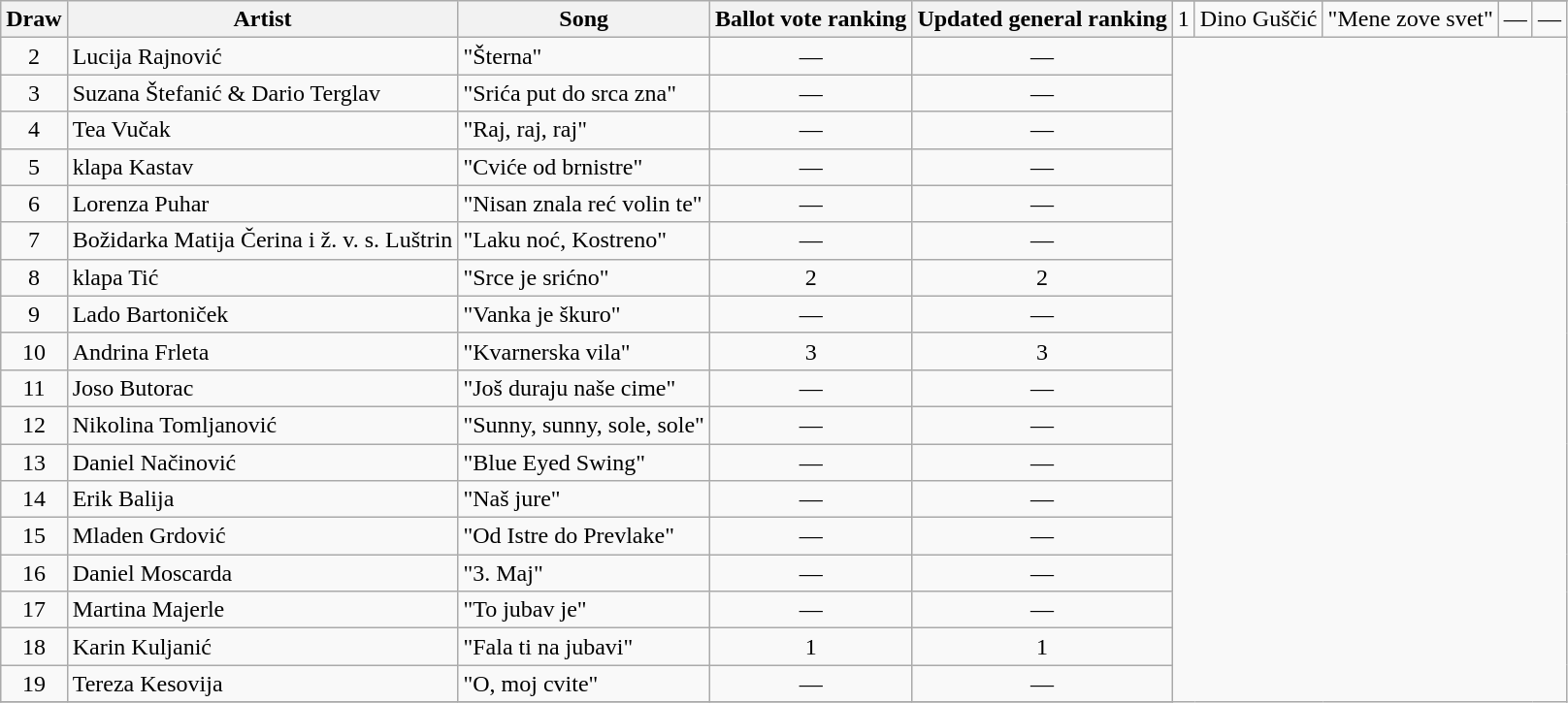<table class="wikitable sortable">
<tr>
<th rowspan="2">Draw</th>
<th rowspan="2">Artist</th>
<th rowspan="2">Song</th>
<th rowspan="2">Ballot vote ranking</th>
<th rowspan="2">Updated general ranking</th>
</tr>
<tr>
<td align="center">1</td>
<td>Dino Guščić</td>
<td>"Mene zove svet"</td>
<td align="center">—</td>
<td align="center">—</td>
</tr>
<tr>
<td align="center">2</td>
<td>Lucija Rajnović</td>
<td>"Šterna"</td>
<td align="center">—</td>
<td align="center">—</td>
</tr>
<tr>
<td align="center">3</td>
<td>Suzana Štefanić & Dario Terglav</td>
<td>"Srića put do srca zna"</td>
<td align="center">—</td>
<td align="center">—</td>
</tr>
<tr>
<td align="center">4</td>
<td>Tea Vučak</td>
<td>"Raj, raj, raj"</td>
<td align="center">—</td>
<td align="center">—</td>
</tr>
<tr>
<td align="center">5</td>
<td>klapa Kastav</td>
<td>"Cviće od brnistre"</td>
<td align="center">—</td>
<td align="center">—</td>
</tr>
<tr>
<td align="center">6</td>
<td>Lorenza Puhar</td>
<td>"Nisan znala reć volin te"</td>
<td align="center">—</td>
<td align="center">—</td>
</tr>
<tr>
<td align="center">7</td>
<td>Božidarka Matija Čerina i ž. v. s. Luštrin</td>
<td>"Laku noć, Kostreno"</td>
<td align="center">—</td>
<td align="center">—</td>
</tr>
<tr>
<td align="center">8</td>
<td>klapa Tić</td>
<td>"Srce je srićno"</td>
<td align="center">2</td>
<td align="center">2</td>
</tr>
<tr>
<td align="center">9</td>
<td>Lado Bartoniček</td>
<td>"Vanka je škuro"</td>
<td align="center">—</td>
<td align="center">—</td>
</tr>
<tr>
<td align="center">10</td>
<td>Andrina Frleta</td>
<td>"Kvarnerska vila"</td>
<td align="center">3</td>
<td align="center">3</td>
</tr>
<tr>
<td align="center">11</td>
<td>Joso Butorac</td>
<td>"Još duraju naše cime"</td>
<td align="center">—</td>
<td align="center">—</td>
</tr>
<tr>
<td align="center">12</td>
<td>Nikolina Tomljanović</td>
<td>"Sunny, sunny, sole, sole"</td>
<td align="center">—</td>
<td align="center">—</td>
</tr>
<tr>
<td align="center">13</td>
<td>Daniel Načinović</td>
<td>"Blue Eyed Swing"</td>
<td align="center">—</td>
<td align="center">—</td>
</tr>
<tr>
<td align="center">14</td>
<td>Erik Balija</td>
<td>"Naš jure"</td>
<td align="center">—</td>
<td align="center">—</td>
</tr>
<tr>
<td align="center">15</td>
<td>Mladen Grdović</td>
<td>"Od Istre do Prevlake"</td>
<td align="center">—</td>
<td align="center">—</td>
</tr>
<tr>
<td align="center">16</td>
<td>Daniel Moscarda</td>
<td>"3. Maj"</td>
<td align="center">—</td>
<td align="center">—</td>
</tr>
<tr>
<td align="center">17</td>
<td>Martina Majerle</td>
<td>"To jubav je"</td>
<td align="center">—</td>
<td align="center">—</td>
</tr>
<tr>
<td align="center">18</td>
<td>Karin Kuljanić</td>
<td>"Fala ti na jubavi"</td>
<td align="center">1</td>
<td align="center">1</td>
</tr>
<tr>
<td align="center">19</td>
<td>Tereza Kesovija</td>
<td>"O, moj cvite"</td>
<td align="center">—</td>
<td align="center">—</td>
</tr>
<tr>
</tr>
</table>
